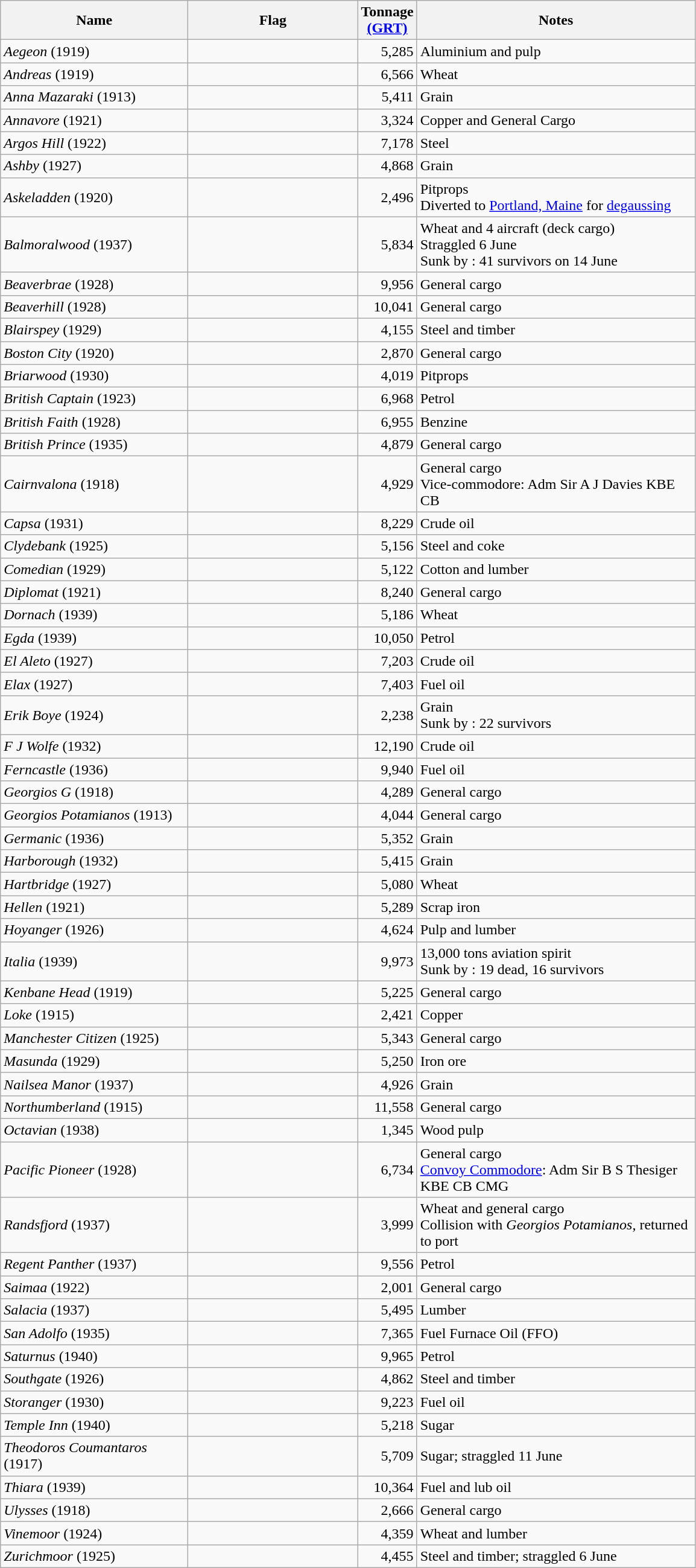<table class="wikitable sortable">
<tr>
<th scope="col" width="200px">Name</th>
<th scope="col" width="180px">Flag</th>
<th scope="col" width="30px">Tonnage <a href='#'>(GRT)</a></th>
<th scope="col" width="300px">Notes</th>
</tr>
<tr>
<td align="left"><em>Aegeon</em> (1919)</td>
<td align="left"></td>
<td align="right">5,285</td>
<td align="left">Aluminium and pulp</td>
</tr>
<tr>
<td align="left"><em>Andreas</em> (1919)</td>
<td align="left"></td>
<td align="right">6,566</td>
<td align="left">Wheat</td>
</tr>
<tr>
<td align="left"><em>Anna Mazaraki</em> (1913)</td>
<td align="left"></td>
<td align="right">5,411</td>
<td align="left">Grain</td>
</tr>
<tr>
<td align="left"><em>Annavore</em> (1921)</td>
<td align="left"></td>
<td align="right">3,324</td>
<td align="left">Copper and General Cargo</td>
</tr>
<tr>
<td align="left"><em>Argos Hill</em> (1922)</td>
<td align="left"></td>
<td align="right">7,178</td>
<td align="left">Steel</td>
</tr>
<tr>
<td align="left"><em>Ashby</em> (1927)</td>
<td align="left"></td>
<td align="right">4,868</td>
<td align="left">Grain</td>
</tr>
<tr>
<td align="left"><em>Askeladden</em> (1920)</td>
<td align="left"></td>
<td align="right">2,496</td>
<td align="left">Pitprops<br>Diverted to <a href='#'>Portland, Maine</a> for <a href='#'>degaussing</a></td>
</tr>
<tr>
<td align="left"><em>Balmoralwood</em> (1937)</td>
<td align="left"></td>
<td align="right">5,834</td>
<td align="left">Wheat and 4 aircraft (deck cargo)<br>Straggled 6 June<br>Sunk by : 41 survivors on 14 June</td>
</tr>
<tr>
<td align="left"><em>Beaverbrae</em> (1928)</td>
<td align="left"></td>
<td align="right">9,956</td>
<td align="left">General cargo</td>
</tr>
<tr>
<td align="left"><em>Beaverhill</em> (1928)</td>
<td align="left"></td>
<td align="right">10,041</td>
<td align="left">General cargo</td>
</tr>
<tr>
<td align="left"><em>Blairspey</em> (1929)</td>
<td align="left"></td>
<td align="right">4,155</td>
<td align="left">Steel and timber</td>
</tr>
<tr>
<td align="left"><em>Boston City</em> (1920)</td>
<td align="left"></td>
<td align="right">2,870</td>
<td align="left">General cargo</td>
</tr>
<tr>
<td align="left"><em>Briarwood</em> (1930)</td>
<td align="left"></td>
<td align="right">4,019</td>
<td align="left">Pitprops</td>
</tr>
<tr>
<td align="left"><em>British Captain</em> (1923)</td>
<td align="left"></td>
<td align="right">6,968</td>
<td align="left">Petrol</td>
</tr>
<tr>
<td align="left"><em>British Faith</em> (1928)</td>
<td align="left"></td>
<td align="right">6,955</td>
<td align="left">Benzine</td>
</tr>
<tr>
<td align="left"><em>British Prince</em> (1935)</td>
<td align="left"></td>
<td align="right">4,879</td>
<td align="left">General cargo</td>
</tr>
<tr>
<td align="left"><em>Cairnvalona</em> (1918)</td>
<td align="left"></td>
<td align="right">4,929</td>
<td align="left">General cargo<br>Vice-commodore: Adm Sir A J Davies KBE CB</td>
</tr>
<tr>
<td align="left"><em>Capsa</em> (1931)</td>
<td align="left"></td>
<td align="right">8,229</td>
<td align="left">Crude oil</td>
</tr>
<tr>
<td align="left"><em>Clydebank</em> (1925)</td>
<td align="left"></td>
<td align="right">5,156</td>
<td align="left">Steel and coke</td>
</tr>
<tr>
<td align="left"><em>Comedian</em> (1929)</td>
<td align="left"></td>
<td align="right">5,122</td>
<td align="left">Cotton and lumber</td>
</tr>
<tr>
<td align="left"><em>Diplomat</em> (1921)</td>
<td align="left"></td>
<td align="right">8,240</td>
<td align="left">General cargo</td>
</tr>
<tr>
<td align="left"><em>Dornach</em> (1939)</td>
<td align="left"></td>
<td align="right">5,186</td>
<td align="left">Wheat</td>
</tr>
<tr>
<td align="left"><em>Egda</em> (1939)</td>
<td align="left"></td>
<td align="right">10,050</td>
<td align="left">Petrol</td>
</tr>
<tr>
<td align="left"><em>El Aleto</em> (1927)</td>
<td align="left"></td>
<td align="right">7,203</td>
<td align="left">Crude oil</td>
</tr>
<tr>
<td align="left"><em>Elax</em> (1927)</td>
<td align="left"></td>
<td align="right">7,403</td>
<td align="left">Fuel oil</td>
</tr>
<tr>
<td align="left"><em>Erik Boye</em> (1924)</td>
<td align="left"></td>
<td align="right">2,238</td>
<td align="left">Grain<br>Sunk by : 22 survivors</td>
</tr>
<tr>
<td align="left"><em>F J Wolfe</em> (1932)</td>
<td align="left"></td>
<td align="right">12,190</td>
<td align="left">Crude oil</td>
</tr>
<tr>
<td align="left"><em>Ferncastle</em> (1936)</td>
<td align="left"></td>
<td align="right">9,940</td>
<td align="left">Fuel oil</td>
</tr>
<tr>
<td align="left"><em>Georgios G</em> (1918)</td>
<td align="left"></td>
<td align="right">4,289</td>
<td align="left">General cargo</td>
</tr>
<tr>
<td align="left"><em>Georgios Potamianos</em> (1913)</td>
<td align="left"></td>
<td align="right">4,044</td>
<td align="left">General cargo</td>
</tr>
<tr>
<td align="left"><em>Germanic</em> (1936)</td>
<td align="left"></td>
<td align="right">5,352</td>
<td align="left">Grain</td>
</tr>
<tr>
<td align="left"><em>Harborough</em> (1932)</td>
<td align="left"></td>
<td align="right">5,415</td>
<td align="left">Grain</td>
</tr>
<tr>
<td align="left"><em>Hartbridge</em> (1927)</td>
<td align="left"></td>
<td align="right">5,080</td>
<td align="left">Wheat</td>
</tr>
<tr>
<td align="left"><em>Hellen</em> (1921)</td>
<td align="left"></td>
<td align="right">5,289</td>
<td align="left">Scrap iron</td>
</tr>
<tr>
<td align="left"><em>Hoyanger</em> (1926)</td>
<td align="left"></td>
<td align="right">4,624</td>
<td align="left">Pulp and lumber</td>
</tr>
<tr>
<td align="left"><em>Italia</em> (1939)</td>
<td align="left"></td>
<td align="right">9,973</td>
<td align="left">13,000 tons aviation spirit<br>Sunk by : 19 dead, 16 survivors </td>
</tr>
<tr>
<td align="left"><em>Kenbane Head</em> (1919)</td>
<td align="left"></td>
<td align="right">5,225</td>
<td align="left">General cargo</td>
</tr>
<tr>
<td align="left"><em>Loke</em> (1915)</td>
<td align="left"></td>
<td align="right">2,421</td>
<td align="left">Copper</td>
</tr>
<tr>
<td align="left"><em>Manchester Citizen</em> (1925)</td>
<td align="left"></td>
<td align="right">5,343</td>
<td align="left">General cargo</td>
</tr>
<tr>
<td align="left"><em>Masunda</em> (1929)</td>
<td align="left"></td>
<td align="right">5,250</td>
<td align="left">Iron ore</td>
</tr>
<tr>
<td align="left"><em>Nailsea Manor</em> (1937)</td>
<td align="left"></td>
<td align="right">4,926</td>
<td align="left">Grain</td>
</tr>
<tr>
<td align="left"><em>Northumberland</em> (1915)</td>
<td align="left"></td>
<td align="right">11,558</td>
<td align="left">General cargo</td>
</tr>
<tr>
<td align="left"><em>Octavian</em> (1938)</td>
<td align="left"></td>
<td align="right">1,345</td>
<td align="left">Wood pulp</td>
</tr>
<tr>
<td align="left"><em>Pacific Pioneer</em> (1928)</td>
<td align="left"></td>
<td align="right">6,734</td>
<td align="left">General cargo<br><a href='#'>Convoy Commodore</a>: Adm Sir B S Thesiger KBE CB CMG</td>
</tr>
<tr>
<td align="left"><em>Randsfjord</em> (1937)</td>
<td align="left"></td>
<td align="right">3,999</td>
<td align="left">Wheat and general cargo<br>Collision with <em>Georgios Potamianos</em>, returned to port</td>
</tr>
<tr>
<td align="left"><em>Regent Panther</em> (1937)</td>
<td align="left"></td>
<td align="right">9,556</td>
<td align="left">Petrol</td>
</tr>
<tr>
<td align="left"><em>Saimaa</em> (1922)</td>
<td align="left"></td>
<td align="right">2,001</td>
<td align="left">General cargo</td>
</tr>
<tr>
<td align="left"><em>Salacia</em> (1937)</td>
<td align="left"></td>
<td align="right">5,495</td>
<td align="left">Lumber</td>
</tr>
<tr>
<td align="left"><em>San Adolfo</em> (1935)</td>
<td align="left"></td>
<td align="right">7,365</td>
<td align="left">Fuel Furnace Oil (FFO)</td>
</tr>
<tr>
<td align="left"><em>Saturnus</em> (1940)</td>
<td align="left"></td>
<td align="right">9,965</td>
<td align="left">Petrol</td>
</tr>
<tr>
<td align="left"><em>Southgate</em> (1926)</td>
<td align="left"></td>
<td align="right">4,862</td>
<td align="left">Steel and timber</td>
</tr>
<tr>
<td align="left"><em>Storanger</em> (1930)</td>
<td align="left"></td>
<td align="right">9,223</td>
<td align="left">Fuel oil</td>
</tr>
<tr>
<td align="left"><em>Temple Inn</em> (1940)</td>
<td align="left"></td>
<td align="right">5,218</td>
<td align="left">Sugar</td>
</tr>
<tr>
<td align="left"><em>Theodoros Coumantaros</em> (1917)</td>
<td align="left"></td>
<td align="right">5,709</td>
<td align="left">Sugar; straggled 11 June</td>
</tr>
<tr>
<td align="left"><em>Thiara</em> (1939)</td>
<td align="left"></td>
<td align="right">10,364</td>
<td align="left">Fuel and lub oil</td>
</tr>
<tr>
<td align="left"><em>Ulysses</em> (1918)</td>
<td align="left"></td>
<td align="right">2,666</td>
<td align="left">General cargo</td>
</tr>
<tr>
<td align="left"><em>Vinemoor</em> (1924)</td>
<td align="left"></td>
<td align="right">4,359</td>
<td align="left">Wheat and lumber</td>
</tr>
<tr>
<td align="left"><em>Zurichmoor</em> (1925)</td>
<td align="left"></td>
<td align="right">4,455</td>
<td align="left">Steel and timber; straggled 6 June</td>
</tr>
</table>
